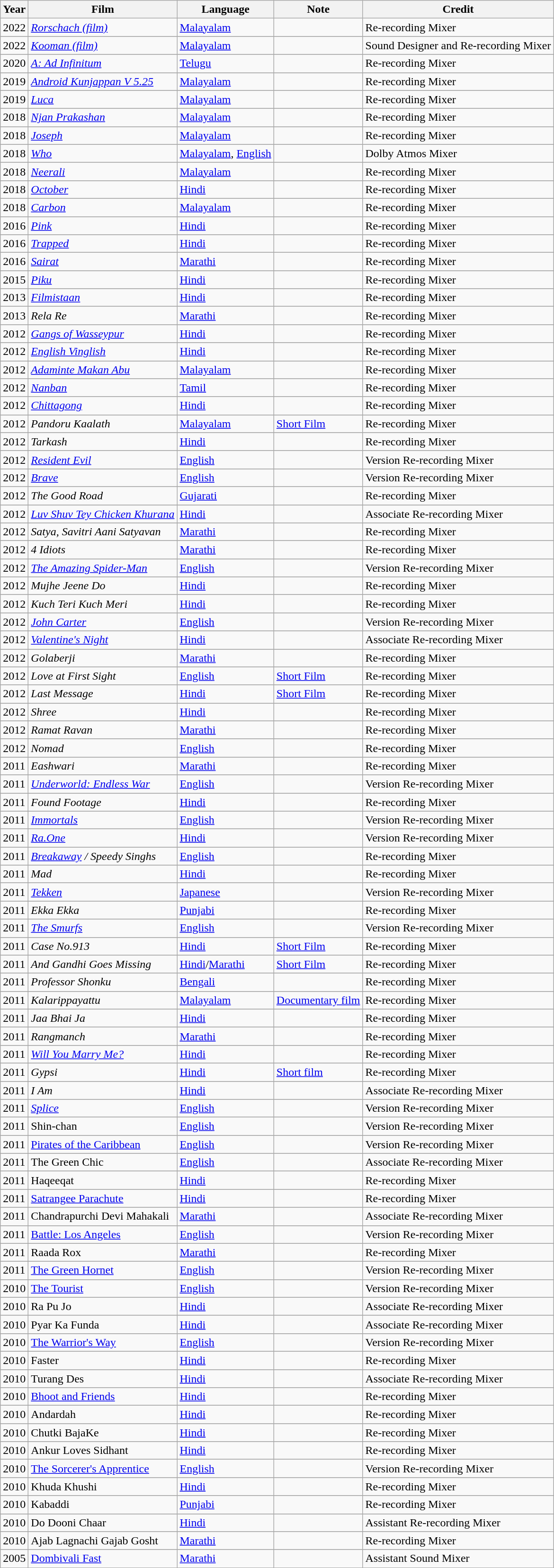<table class="wikitable" border="1">
<tr>
<th>Year</th>
<th>Film</th>
<th>Language</th>
<th>Note</th>
<th>Credit</th>
</tr>
<tr>
<td>2022</td>
<td><em><a href='#'>Rorschach (film)</a></em></td>
<td><a href='#'>Malayalam</a></td>
<td></td>
<td>Re-recording Mixer</td>
</tr>
<tr>
</tr>
<tr>
<td>2022</td>
<td><em><a href='#'>Kooman (film)</a></em></td>
<td><a href='#'>Malayalam</a></td>
<td></td>
<td>Sound Designer and Re-recording Mixer</td>
</tr>
<tr>
</tr>
<tr>
<td>2020</td>
<td><em><a href='#'>A: Ad Infinitum</a></em></td>
<td><a href='#'>Telugu</a></td>
<td></td>
<td>Re-recording Mixer</td>
</tr>
<tr>
</tr>
<tr>
<td>2019</td>
<td><em><a href='#'>Android Kunjappan V 5.25</a></em></td>
<td><a href='#'>Malayalam</a></td>
<td></td>
<td>Re-recording Mixer</td>
</tr>
<tr>
</tr>
<tr>
<td>2019</td>
<td><em><a href='#'>Luca</a></em></td>
<td><a href='#'>Malayalam</a></td>
<td></td>
<td>Re-recording Mixer</td>
</tr>
<tr>
</tr>
<tr>
<td>2018</td>
<td><em><a href='#'>Njan Prakashan</a></em></td>
<td><a href='#'>Malayalam</a></td>
<td></td>
<td>Re-recording Mixer</td>
</tr>
<tr>
</tr>
<tr>
<td>2018</td>
<td><em><a href='#'>Joseph</a></em></td>
<td><a href='#'>Malayalam</a></td>
<td></td>
<td>Re-recording Mixer</td>
</tr>
<tr>
</tr>
<tr>
<td>2018</td>
<td><em><a href='#'>Who</a></em></td>
<td><a href='#'>Malayalam</a>, <a href='#'>English</a></td>
<td></td>
<td>Dolby Atmos Mixer</td>
</tr>
<tr>
</tr>
<tr>
<td>2018</td>
<td><em><a href='#'>Neerali</a></em></td>
<td><a href='#'>Malayalam</a></td>
<td></td>
<td>Re-recording Mixer</td>
</tr>
<tr>
</tr>
<tr>
<td>2018</td>
<td><em><a href='#'>October</a></em></td>
<td><a href='#'>Hindi</a></td>
<td></td>
<td>Re-recording Mixer</td>
</tr>
<tr>
</tr>
<tr>
<td>2018</td>
<td><em><a href='#'>Carbon</a></em></td>
<td><a href='#'>Malayalam</a></td>
<td></td>
<td>Re-recording Mixer</td>
</tr>
<tr>
</tr>
<tr>
<td>2016</td>
<td><em><a href='#'>Pink</a></em></td>
<td><a href='#'>Hindi</a></td>
<td></td>
<td>Re-recording Mixer</td>
</tr>
<tr>
</tr>
<tr>
<td>2016</td>
<td><em><a href='#'>Trapped</a></em></td>
<td><a href='#'>Hindi</a></td>
<td></td>
<td>Re-recording Mixer</td>
</tr>
<tr>
</tr>
<tr>
<td>2016</td>
<td><em><a href='#'>Sairat</a></em></td>
<td><a href='#'>Marathi</a></td>
<td></td>
<td>Re-recording Mixer</td>
</tr>
<tr>
</tr>
<tr>
<td>2015</td>
<td><em><a href='#'>Piku</a></em></td>
<td><a href='#'>Hindi</a></td>
<td></td>
<td>Re-recording Mixer</td>
</tr>
<tr>
</tr>
<tr>
<td>2013</td>
<td><em><a href='#'>Filmistaan</a></em></td>
<td><a href='#'>Hindi</a></td>
<td></td>
<td>Re-recording Mixer</td>
</tr>
<tr>
</tr>
<tr>
<td>2013</td>
<td><em>Rela Re</em></td>
<td><a href='#'>Marathi</a></td>
<td></td>
<td>Re-recording Mixer</td>
</tr>
<tr>
</tr>
<tr>
<td>2012</td>
<td><em><a href='#'>Gangs of Wasseypur</a></em></td>
<td><a href='#'>Hindi</a></td>
<td></td>
<td>Re-recording Mixer</td>
</tr>
<tr>
</tr>
<tr>
<td>2012</td>
<td><em><a href='#'>English Vinglish</a></em></td>
<td><a href='#'>Hindi</a></td>
<td></td>
<td>Re-recording Mixer</td>
</tr>
<tr>
</tr>
<tr>
<td>2012</td>
<td><em><a href='#'>Adaminte Makan Abu</a></em></td>
<td><a href='#'>Malayalam</a></td>
<td></td>
<td>Re-recording Mixer</td>
</tr>
<tr>
</tr>
<tr>
<td>2012</td>
<td><em><a href='#'>Nanban</a></em></td>
<td><a href='#'>Tamil</a></td>
<td></td>
<td>Re-recording Mixer</td>
</tr>
<tr>
</tr>
<tr>
<td>2012</td>
<td><em><a href='#'>Chittagong</a></em></td>
<td><a href='#'>Hindi</a></td>
<td></td>
<td>Re-recording Mixer</td>
</tr>
<tr>
</tr>
<tr>
<td>2012</td>
<td><em>Pandoru Kaalath</em></td>
<td><a href='#'>Malayalam</a></td>
<td><a href='#'>Short Film</a></td>
<td>Re-recording Mixer</td>
</tr>
<tr>
</tr>
<tr>
<td>2012</td>
<td><em>Tarkash</em></td>
<td><a href='#'>Hindi</a></td>
<td></td>
<td>Re-recording Mixer</td>
</tr>
<tr>
</tr>
<tr>
<td>2012</td>
<td><em><a href='#'>Resident Evil</a></em></td>
<td><a href='#'>English</a></td>
<td></td>
<td>Version Re-recording Mixer</td>
</tr>
<tr>
</tr>
<tr>
<td>2012</td>
<td><em><a href='#'>Brave</a></em></td>
<td><a href='#'>English</a></td>
<td></td>
<td>Version Re-recording Mixer</td>
</tr>
<tr>
</tr>
<tr>
<td>2012</td>
<td><em>The Good Road</em></td>
<td><a href='#'>Gujarati</a></td>
<td></td>
<td>Re-recording Mixer</td>
</tr>
<tr>
</tr>
<tr>
<td>2012</td>
<td><em><a href='#'>Luv Shuv Tey Chicken Khurana</a></em></td>
<td><a href='#'>Hindi</a></td>
<td></td>
<td>Associate Re-recording Mixer</td>
</tr>
<tr>
</tr>
<tr>
<td>2012</td>
<td><em>Satya, Savitri Aani Satyavan</em></td>
<td><a href='#'>Marathi</a></td>
<td></td>
<td>Re-recording Mixer</td>
</tr>
<tr>
</tr>
<tr>
<td>2012</td>
<td><em>4 Idiots</em></td>
<td><a href='#'>Marathi</a></td>
<td></td>
<td>Re-recording Mixer</td>
</tr>
<tr>
</tr>
<tr>
<td>2012</td>
<td><em><a href='#'>The Amazing Spider-Man</a></em></td>
<td><a href='#'>English</a></td>
<td></td>
<td>Version Re-recording Mixer</td>
</tr>
<tr>
</tr>
<tr>
<td>2012</td>
<td><em>Mujhe Jeene Do</em></td>
<td><a href='#'>Hindi</a></td>
<td></td>
<td>Re-recording Mixer</td>
</tr>
<tr>
</tr>
<tr>
<td>2012</td>
<td><em>Kuch Teri Kuch Meri</em></td>
<td><a href='#'>Hindi</a></td>
<td></td>
<td>Re-recording Mixer</td>
</tr>
<tr>
</tr>
<tr>
<td>2012</td>
<td><em><a href='#'>John Carter</a></em></td>
<td><a href='#'>English</a></td>
<td></td>
<td>Version Re-recording Mixer</td>
</tr>
<tr>
</tr>
<tr>
<td>2012</td>
<td><em><a href='#'>Valentine's Night</a></em></td>
<td><a href='#'>Hindi</a></td>
<td></td>
<td>Associate Re-recording Mixer</td>
</tr>
<tr>
</tr>
<tr>
<td>2012</td>
<td><em>Golaberji</em></td>
<td><a href='#'>Marathi</a></td>
<td></td>
<td>Re-recording Mixer</td>
</tr>
<tr>
</tr>
<tr>
<td>2012</td>
<td><em>Love at First Sight</em></td>
<td><a href='#'>English</a></td>
<td><a href='#'>Short Film</a></td>
<td>Re-recording Mixer</td>
</tr>
<tr>
</tr>
<tr>
<td>2012</td>
<td><em>Last Message</em></td>
<td><a href='#'>Hindi</a></td>
<td><a href='#'>Short Film</a></td>
<td>Re-recording Mixer</td>
</tr>
<tr>
</tr>
<tr>
<td>2012</td>
<td><em>Shree</em></td>
<td><a href='#'>Hindi</a></td>
<td></td>
<td>Re-recording Mixer</td>
</tr>
<tr>
</tr>
<tr>
<td>2012</td>
<td><em>Ramat Ravan</em></td>
<td><a href='#'>Marathi</a></td>
<td></td>
<td>Re-recording Mixer</td>
</tr>
<tr>
</tr>
<tr>
<td>2012</td>
<td><em>Nomad</em></td>
<td><a href='#'>English</a></td>
<td></td>
<td>Re-recording Mixer</td>
</tr>
<tr>
</tr>
<tr>
<td>2011</td>
<td><em>Eashwari</em></td>
<td><a href='#'>Marathi</a></td>
<td></td>
<td>Re-recording Mixer</td>
</tr>
<tr>
</tr>
<tr>
<td>2011</td>
<td><em><a href='#'>Underworld: Endless War</a></em></td>
<td><a href='#'>English</a></td>
<td></td>
<td>Version Re-recording Mixer</td>
</tr>
<tr>
</tr>
<tr>
<td>2011</td>
<td><em>Found Footage</em></td>
<td><a href='#'>Hindi</a></td>
<td></td>
<td>Re-recording Mixer</td>
</tr>
<tr>
</tr>
<tr>
<td>2011</td>
<td><em><a href='#'>Immortals</a></em></td>
<td><a href='#'>English</a></td>
<td></td>
<td>Version Re-recording Mixer</td>
</tr>
<tr>
</tr>
<tr>
<td>2011</td>
<td><em><a href='#'>Ra.One</a></em></td>
<td><a href='#'>Hindi</a></td>
<td></td>
<td>Version Re-recording Mixer</td>
</tr>
<tr>
</tr>
<tr>
<td>2011</td>
<td><em><a href='#'>Breakaway</a> / Speedy Singhs</em></td>
<td><a href='#'>English</a></td>
<td></td>
<td>Re-recording Mixer</td>
</tr>
<tr>
</tr>
<tr>
<td>2011</td>
<td><em>Mad</em></td>
<td><a href='#'>Hindi</a></td>
<td></td>
<td>Re-recording Mixer</td>
</tr>
<tr>
</tr>
<tr>
<td>2011</td>
<td><em><a href='#'>Tekken</a></em></td>
<td><a href='#'>Japanese</a></td>
<td></td>
<td>Version Re-recording Mixer</td>
</tr>
<tr>
</tr>
<tr>
<td>2011</td>
<td><em>Ekka Ekka</em></td>
<td><a href='#'>Punjabi</a></td>
<td></td>
<td>Re-recording Mixer</td>
</tr>
<tr>
</tr>
<tr>
<td>2011</td>
<td><em><a href='#'>The Smurfs</a></em></td>
<td><a href='#'>English</a></td>
<td></td>
<td>Version Re-recording Mixer</td>
</tr>
<tr>
</tr>
<tr>
<td>2011</td>
<td><em>Case No.913</em></td>
<td><a href='#'>Hindi</a></td>
<td><a href='#'>Short Film</a></td>
<td>Re-recording Mixer</td>
</tr>
<tr>
</tr>
<tr>
<td>2011</td>
<td><em>And Gandhi Goes Missing</em></td>
<td><a href='#'>Hindi</a>/<a href='#'>Marathi</a></td>
<td><a href='#'>Short Film</a></td>
<td>Re-recording Mixer</td>
</tr>
<tr>
</tr>
<tr>
<td>2011</td>
<td><em>Professor Shonku</em></td>
<td><a href='#'>Bengali</a></td>
<td></td>
<td>Re-recording Mixer</td>
</tr>
<tr>
</tr>
<tr>
<td>2011</td>
<td><em>Kalarippayattu</em></td>
<td><a href='#'>Malayalam</a></td>
<td><a href='#'>Documentary film</a></td>
<td>Re-recording Mixer</td>
</tr>
<tr>
</tr>
<tr>
<td>2011</td>
<td><em>Jaa Bhai Ja</em></td>
<td><a href='#'>Hindi</a></td>
<td></td>
<td>Re-recording Mixer</td>
</tr>
<tr>
</tr>
<tr>
<td>2011</td>
<td><em>Rangmanch</em></td>
<td><a href='#'>Marathi</a></td>
<td></td>
<td>Re-recording Mixer</td>
</tr>
<tr>
</tr>
<tr>
<td>2011</td>
<td><em><a href='#'>Will You Marry Me?</a></em></td>
<td><a href='#'>Hindi</a></td>
<td></td>
<td>Re-recording Mixer</td>
</tr>
<tr>
</tr>
<tr>
<td>2011</td>
<td><em>Gypsi</em></td>
<td><a href='#'>Hindi</a></td>
<td><a href='#'>Short film</a></td>
<td>Re-recording Mixer</td>
</tr>
<tr>
</tr>
<tr>
<td>2011</td>
<td><em>I Am</em></td>
<td><a href='#'>Hindi</a></td>
<td></td>
<td>Associate Re-recording Mixer</td>
</tr>
<tr>
</tr>
<tr>
<td>2011</td>
<td><em><a href='#'>Splice</a></em></td>
<td><a href='#'>English</a></td>
<td></td>
<td>Version Re-recording Mixer</td>
</tr>
<tr>
</tr>
<tr>
<td>2011</td>
<td>Shin-chan<em></td>
<td><a href='#'>English</a></td>
<td></td>
<td>Version Re-recording Mixer</td>
</tr>
<tr>
</tr>
<tr>
<td>2011</td>
<td></em><a href='#'>Pirates of the Caribbean</a><em></td>
<td><a href='#'>English</a></td>
<td></td>
<td>Version Re-recording Mixer</td>
</tr>
<tr>
</tr>
<tr>
<td>2011</td>
<td></em>The Green Chic<em></td>
<td><a href='#'>English</a></td>
<td></td>
<td>Associate Re-recording Mixer</td>
</tr>
<tr>
</tr>
<tr>
<td>2011</td>
<td></em>Haqeeqat<em></td>
<td><a href='#'>Hindi</a></td>
<td></td>
<td>Re-recording Mixer</td>
</tr>
<tr>
</tr>
<tr>
<td>2011</td>
<td></em><a href='#'>Satrangee Parachute</a><em></td>
<td><a href='#'>Hindi</a></td>
<td></td>
<td>Re-recording Mixer</td>
</tr>
<tr>
</tr>
<tr>
<td>2011</td>
<td></em>Chandrapurchi Devi Mahakali<em></td>
<td><a href='#'>Marathi</a></td>
<td></td>
<td>Associate Re-recording Mixer</td>
</tr>
<tr>
</tr>
<tr>
<td>2011</td>
<td></em><a href='#'>Battle: Los Angeles</a><em></td>
<td><a href='#'>English</a></td>
<td></td>
<td>Version Re-recording Mixer</td>
</tr>
<tr>
</tr>
<tr>
<td>2011</td>
<td></em>Raada Rox<em></td>
<td><a href='#'>Marathi</a></td>
<td></td>
<td>Re-recording Mixer</td>
</tr>
<tr>
</tr>
<tr>
<td>2011</td>
<td></em><a href='#'>The Green Hornet</a><em></td>
<td><a href='#'>English</a></td>
<td></td>
<td>Version Re-recording Mixer</td>
</tr>
<tr>
</tr>
<tr>
<td>2010</td>
<td></em><a href='#'>The Tourist</a><em></td>
<td><a href='#'>English</a></td>
<td></td>
<td>Version Re-recording Mixer</td>
</tr>
<tr>
</tr>
<tr>
<td>2010</td>
<td></em>Ra Pu Jo<em></td>
<td><a href='#'>Hindi</a></td>
<td></td>
<td>Associate Re-recording Mixer</td>
</tr>
<tr>
</tr>
<tr>
<td>2010</td>
<td></em>Pyar Ka Funda<em></td>
<td><a href='#'>Hindi</a></td>
<td></td>
<td>Associate Re-recording Mixer</td>
</tr>
<tr>
</tr>
<tr>
<td>2010</td>
<td></em><a href='#'>The Warrior's Way</a><em></td>
<td><a href='#'>English</a></td>
<td></td>
<td>Version Re-recording Mixer</td>
</tr>
<tr>
</tr>
<tr>
<td>2010</td>
<td></em>Faster<em></td>
<td><a href='#'>Hindi</a></td>
<td></td>
<td>Re-recording Mixer</td>
</tr>
<tr>
</tr>
<tr>
<td>2010</td>
<td></em>Turang Des<em></td>
<td><a href='#'>Hindi</a></td>
<td></td>
<td>Associate Re-recording Mixer</td>
</tr>
<tr>
</tr>
<tr>
<td>2010</td>
<td></em><a href='#'>Bhoot and Friends</a><em></td>
<td><a href='#'>Hindi</a></td>
<td></td>
<td>Re-recording Mixer</td>
</tr>
<tr>
</tr>
<tr>
<td>2010</td>
<td></em>Andardah<em></td>
<td><a href='#'>Hindi</a></td>
<td></td>
<td>Re-recording Mixer</td>
</tr>
<tr>
</tr>
<tr>
<td>2010</td>
<td></em>Chutki BajaKe<em></td>
<td><a href='#'>Hindi</a></td>
<td></td>
<td>Re-recording Mixer</td>
</tr>
<tr>
</tr>
<tr>
<td>2010</td>
<td></em>Ankur Loves Sidhant<em></td>
<td><a href='#'>Hindi</a></td>
<td></td>
<td>Re-recording Mixer</td>
</tr>
<tr>
</tr>
<tr>
<td>2010</td>
<td></em><a href='#'>The Sorcerer's Apprentice</a><em></td>
<td><a href='#'>English</a></td>
<td></td>
<td>Version Re-recording Mixer</td>
</tr>
<tr>
</tr>
<tr>
<td>2010</td>
<td></em>Khuda Khushi<em></td>
<td><a href='#'>Hindi</a></td>
<td></td>
<td>Re-recording Mixer</td>
</tr>
<tr>
</tr>
<tr>
<td>2010</td>
<td></em>Kabaddi<em></td>
<td><a href='#'>Punjabi</a></td>
<td></td>
<td>Re-recording Mixer</td>
</tr>
<tr>
</tr>
<tr>
<td>2010</td>
<td></em>Do Dooni Chaar<em></td>
<td><a href='#'>Hindi</a></td>
<td></td>
<td>Assistant Re-recording Mixer</td>
</tr>
<tr>
</tr>
<tr>
<td>2010</td>
<td></em>Ajab Lagnachi Gajab Gosht<em></td>
<td><a href='#'>Marathi</a></td>
<td></td>
<td>Re-recording Mixer</td>
</tr>
<tr>
</tr>
<tr>
<td>2005</td>
<td></em><a href='#'>Dombivali Fast</a><em></td>
<td><a href='#'>Marathi</a></td>
<td></td>
<td>Assistant Sound Mixer</td>
</tr>
<tr>
</tr>
</table>
